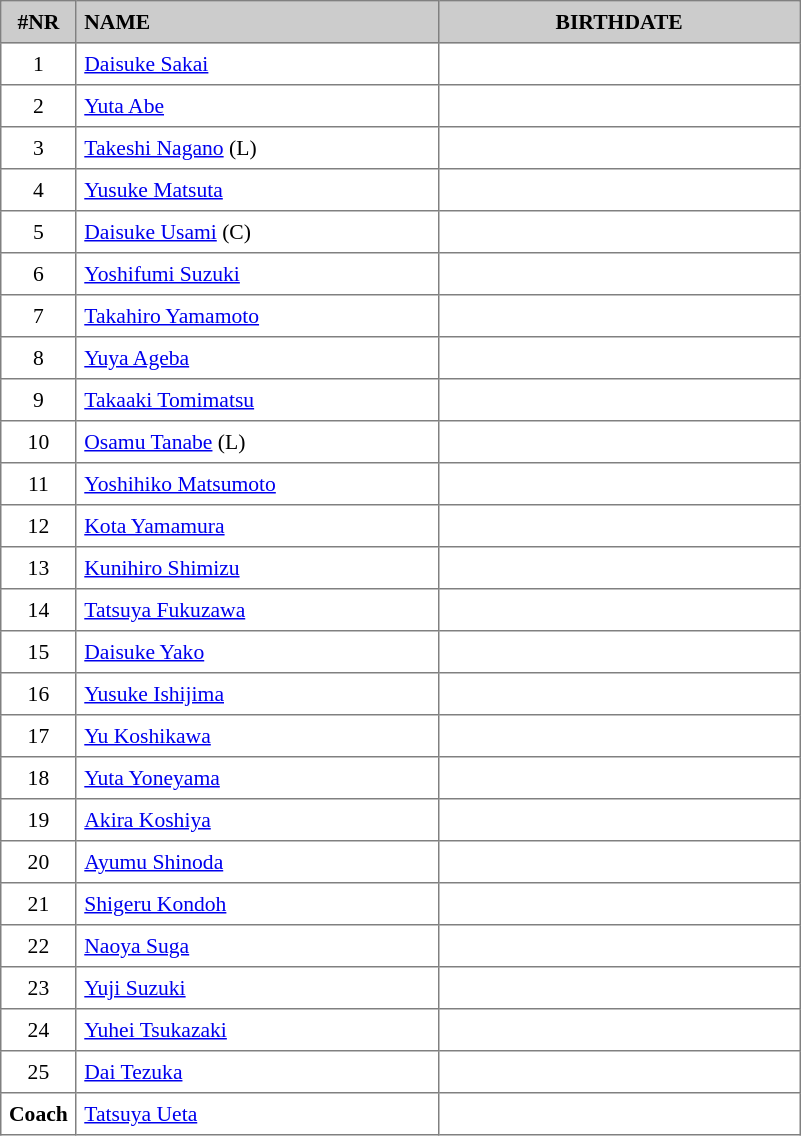<table border="1" cellspacing="2" cellpadding="5" style="border-collapse: collapse; font-size: 90%;">
<tr style="background:#ccc;">
<th>#NR</th>
<th style="text-align:left; width:16em;">NAME</th>
<th style="text-align:center; width:16em;">BIRTHDATE</th>
</tr>
<tr>
<td style="text-align:center;">1</td>
<td><a href='#'>Daisuke Sakai</a></td>
<td align="center"></td>
</tr>
<tr>
<td style="text-align:center;">2</td>
<td><a href='#'>Yuta Abe</a></td>
<td align="center"></td>
</tr>
<tr>
<td style="text-align:center;">3</td>
<td><a href='#'>Takeshi Nagano</a> (L)</td>
<td align="center"></td>
</tr>
<tr>
<td style="text-align:center;">4</td>
<td><a href='#'>Yusuke Matsuta</a></td>
<td align="center"></td>
</tr>
<tr>
<td style="text-align:center;">5</td>
<td><a href='#'>Daisuke Usami</a> (C)</td>
<td align="center"></td>
</tr>
<tr>
<td style="text-align:center;">6</td>
<td><a href='#'>Yoshifumi Suzuki</a></td>
<td align="center"></td>
</tr>
<tr>
<td style="text-align:center;">7</td>
<td><a href='#'>Takahiro Yamamoto</a></td>
<td align="center"></td>
</tr>
<tr>
<td style="text-align:center;">8</td>
<td><a href='#'>Yuya Ageba</a></td>
<td align="center"></td>
</tr>
<tr>
<td style="text-align:center;">9</td>
<td><a href='#'>Takaaki Tomimatsu</a></td>
<td align="center"></td>
</tr>
<tr>
<td style="text-align:center;">10</td>
<td><a href='#'>Osamu Tanabe</a> (L)</td>
<td align="center"></td>
</tr>
<tr>
<td style="text-align:center;">11</td>
<td><a href='#'>Yoshihiko Matsumoto</a></td>
<td align="center"></td>
</tr>
<tr>
<td style="text-align:center;">12</td>
<td><a href='#'>Kota Yamamura</a></td>
<td align="center"></td>
</tr>
<tr>
<td style="text-align:center;">13</td>
<td><a href='#'>Kunihiro Shimizu</a></td>
<td align="center"></td>
</tr>
<tr>
<td style="text-align:center;">14</td>
<td><a href='#'>Tatsuya Fukuzawa</a></td>
<td align="center"></td>
</tr>
<tr>
<td style="text-align:center;">15</td>
<td><a href='#'>Daisuke Yako</a></td>
<td align="center"></td>
</tr>
<tr>
<td style="text-align:center;">16</td>
<td><a href='#'>Yusuke Ishijima</a></td>
<td align="center"></td>
</tr>
<tr>
<td style="text-align:center;">17</td>
<td><a href='#'>Yu Koshikawa</a></td>
<td align="center"></td>
</tr>
<tr>
<td style="text-align:center;">18</td>
<td><a href='#'>Yuta Yoneyama</a></td>
<td align="center"></td>
</tr>
<tr>
<td style="text-align:center;">19</td>
<td><a href='#'>Akira Koshiya</a></td>
<td align="center"></td>
</tr>
<tr>
<td style="text-align:center;">20</td>
<td><a href='#'>Ayumu Shinoda</a></td>
<td align="center"></td>
</tr>
<tr>
<td style="text-align:center;">21</td>
<td><a href='#'>Shigeru Kondoh</a></td>
<td align="center"></td>
</tr>
<tr>
<td style="text-align:center;">22</td>
<td><a href='#'>Naoya Suga</a></td>
<td align="center"></td>
</tr>
<tr>
<td style="text-align:center;">23</td>
<td><a href='#'>Yuji Suzuki</a></td>
<td align="center"></td>
</tr>
<tr>
<td style="text-align:center;">24</td>
<td><a href='#'>Yuhei Tsukazaki</a></td>
<td align="center"></td>
</tr>
<tr>
<td style="text-align:center;">25</td>
<td><a href='#'>Dai Tezuka</a></td>
<td align="center"></td>
</tr>
<tr>
<td style="text-align:center;"><strong>Coach</strong></td>
<td><a href='#'>Tatsuya Ueta</a></td>
<td align="center"></td>
</tr>
</table>
